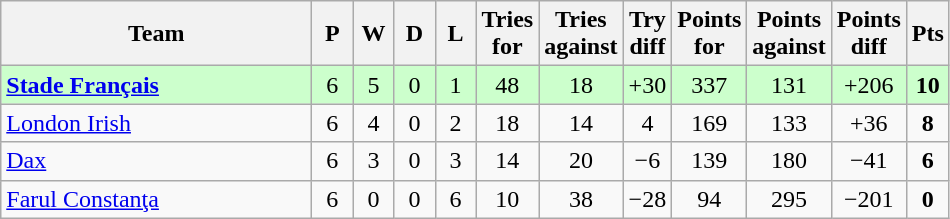<table class="wikitable" style="text-align: center;">
<tr>
<th width="200">Team</th>
<th width="20">P</th>
<th width="20">W</th>
<th width="20">D</th>
<th width="20">L</th>
<th width="20">Tries for</th>
<th width="20">Tries against</th>
<th width="20">Try diff</th>
<th width="20">Points for</th>
<th width="20">Points against</th>
<th width="25">Points diff</th>
<th width="20">Pts</th>
</tr>
<tr bgcolor="#ccffcc">
<td align="left"> <strong><a href='#'>Stade Français</a></strong></td>
<td>6</td>
<td>5</td>
<td>0</td>
<td>1</td>
<td>48</td>
<td>18</td>
<td>+30</td>
<td>337</td>
<td>131</td>
<td>+206</td>
<td><strong>10</strong></td>
</tr>
<tr>
<td align="left"> <a href='#'>London Irish</a></td>
<td>6</td>
<td>4</td>
<td>0</td>
<td>2</td>
<td>18</td>
<td>14</td>
<td>4</td>
<td>169</td>
<td>133</td>
<td>+36</td>
<td><strong>8</strong></td>
</tr>
<tr>
<td align="left"> <a href='#'>Dax</a></td>
<td>6</td>
<td>3</td>
<td>0</td>
<td>3</td>
<td>14</td>
<td>20</td>
<td>−6</td>
<td>139</td>
<td>180</td>
<td>−41</td>
<td><strong>6</strong></td>
</tr>
<tr>
<td align="left"> <a href='#'>Farul Constanţa</a></td>
<td>6</td>
<td>0</td>
<td>0</td>
<td>6</td>
<td>10</td>
<td>38</td>
<td>−28</td>
<td>94</td>
<td>295</td>
<td>−201</td>
<td><strong>0</strong></td>
</tr>
</table>
